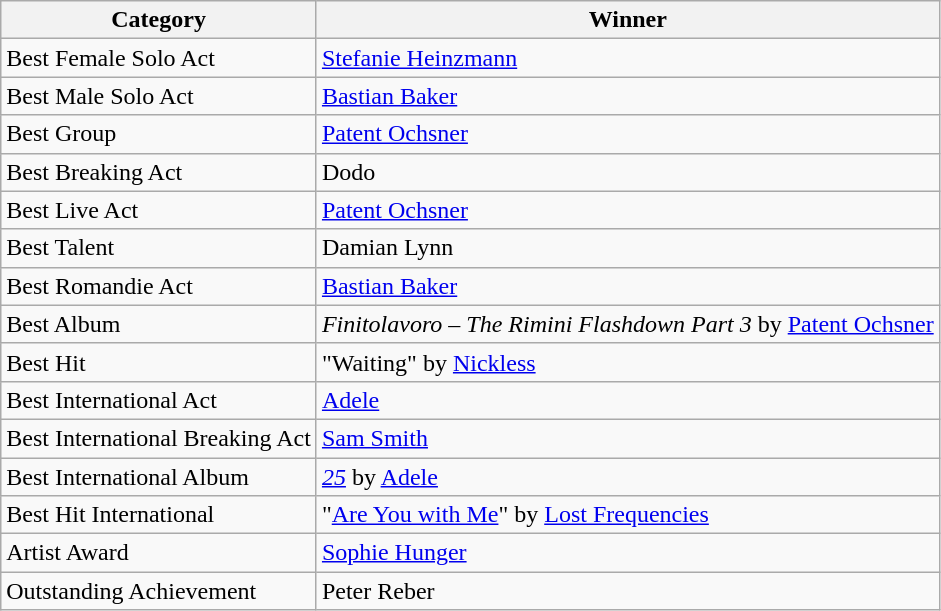<table class="wikitable zebra">
<tr>
<th>Category</th>
<th>Winner</th>
</tr>
<tr>
<td>Best Female Solo Act</td>
<td><a href='#'>Stefanie Heinzmann</a></td>
</tr>
<tr>
<td>Best Male Solo Act</td>
<td><a href='#'>Bastian Baker</a></td>
</tr>
<tr>
<td>Best Group</td>
<td><a href='#'>Patent Ochsner</a></td>
</tr>
<tr>
<td>Best Breaking Act</td>
<td>Dodo</td>
</tr>
<tr>
<td>Best Live Act</td>
<td><a href='#'>Patent Ochsner</a></td>
</tr>
<tr>
<td>Best Talent</td>
<td>Damian Lynn</td>
</tr>
<tr>
<td>Best Romandie Act</td>
<td><a href='#'>Bastian Baker</a></td>
</tr>
<tr>
<td>Best Album</td>
<td><em>Finitolavoro – The Rimini Flashdown Part 3</em> by <a href='#'>Patent Ochsner</a></td>
</tr>
<tr>
<td>Best Hit</td>
<td>"Waiting" by <a href='#'>Nickless</a></td>
</tr>
<tr>
<td>Best International Act</td>
<td><a href='#'>Adele</a></td>
</tr>
<tr>
<td>Best International Breaking Act</td>
<td><a href='#'>Sam Smith</a></td>
</tr>
<tr>
<td>Best International Album</td>
<td><em><a href='#'>25</a></em> by <a href='#'>Adele</a></td>
</tr>
<tr>
<td>Best Hit International</td>
<td>"<a href='#'>Are You with Me</a>" by <a href='#'>Lost Frequencies</a></td>
</tr>
<tr>
<td>Artist Award</td>
<td><a href='#'>Sophie Hunger</a></td>
</tr>
<tr>
<td>Outstanding Achievement</td>
<td>Peter Reber</td>
</tr>
</table>
